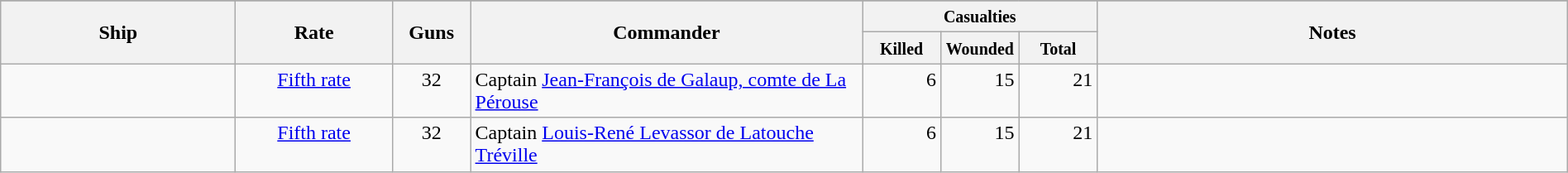<table class="wikitable" width=100%>
<tr>
</tr>
<tr>
<th width=15%; rowspan=2>Ship</th>
<th width=10%; rowspan=2>Rate</th>
<th width=5%; rowspan=2>Guns</th>
<th width=25%; rowspan=2>Commander</th>
<th width=15%; colspan=3><small>Casualties</small></th>
<th width=30%; rowspan=2>Notes</th>
</tr>
<tr valign="top">
<th width=5%;><small> Killed </small></th>
<th width=5%;><small> Wounded </small></th>
<th width=5%;><small> Total</small></th>
</tr>
<tr valign="top">
<td></td>
<td align = center><a href='#'>Fifth rate</a></td>
<td align = center>32</td>
<td>Captain <a href='#'>Jean-François de Galaup, comte de La Pérouse</a></td>
<td align = right>6</td>
<td align = right>15</td>
<td align = right>21</td>
<td></td>
</tr>
<tr valign="top">
<td></td>
<td align = center><a href='#'>Fifth rate</a></td>
<td align = center>32</td>
<td>Captain <a href='#'>Louis-René Levassor de Latouche Tréville</a></td>
<td align = right>6</td>
<td align = right>15</td>
<td align = right>21</td>
<td></td>
</tr>
</table>
